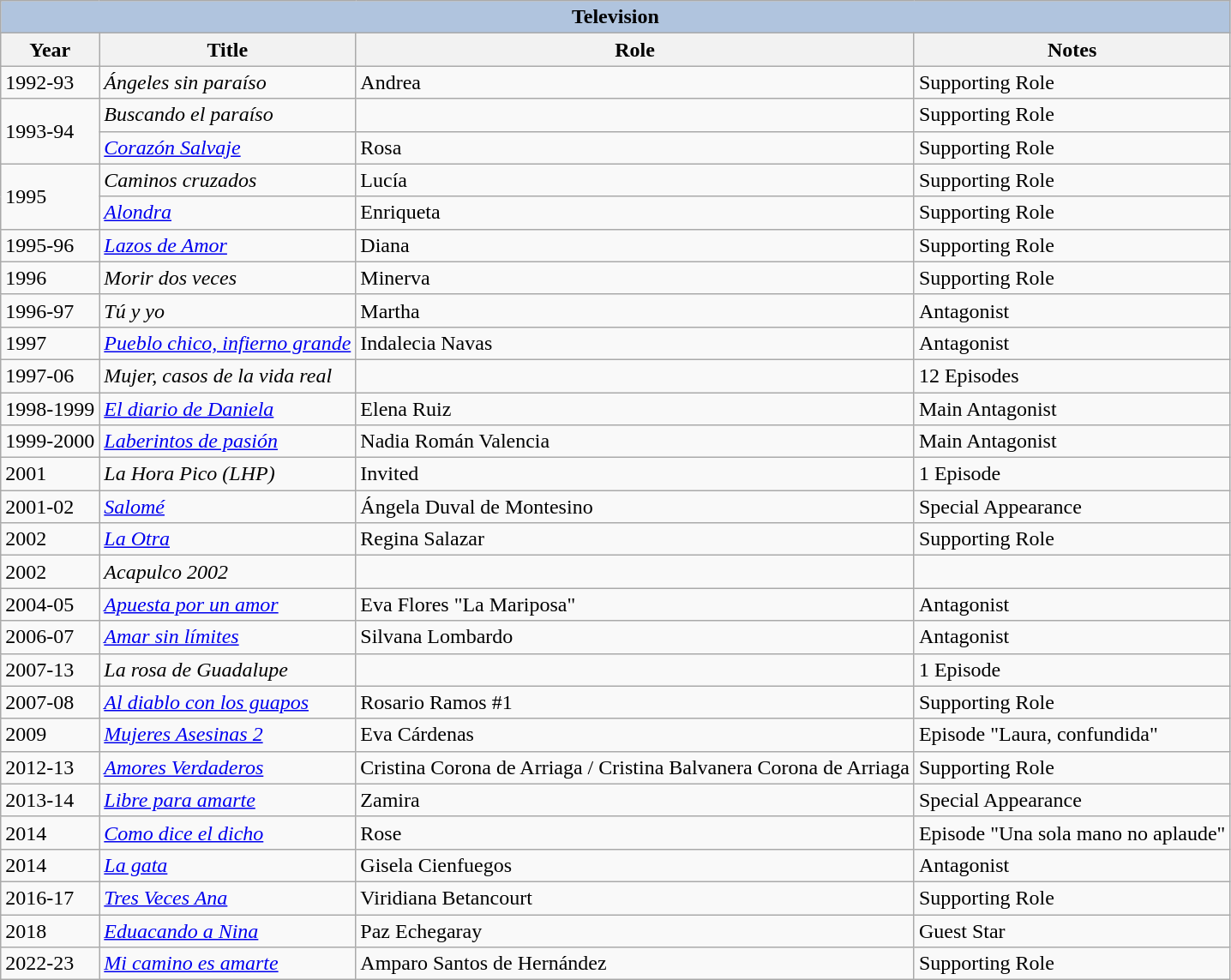<table class="wikitable">
<tr>
<th colspan="5" style="background:LightSteelBlue;">Television</th>
</tr>
<tr>
<th>Year</th>
<th>Title</th>
<th>Role</th>
<th>Notes</th>
</tr>
<tr>
<td>1992-93</td>
<td><em>Ángeles sin paraíso</em></td>
<td>Andrea</td>
<td>Supporting Role</td>
</tr>
<tr>
<td rowspan=2>1993-94</td>
<td><em>Buscando el paraíso</em></td>
<td></td>
<td>Supporting Role</td>
</tr>
<tr>
<td><em><a href='#'>Corazón Salvaje</a></em></td>
<td>Rosa</td>
<td>Supporting Role</td>
</tr>
<tr>
<td rowspan=2>1995</td>
<td><em>Caminos cruzados</em></td>
<td>Lucía</td>
<td>Supporting Role</td>
</tr>
<tr>
<td><em><a href='#'>Alondra</a></em></td>
<td>Enriqueta</td>
<td>Supporting Role</td>
</tr>
<tr>
<td>1995-96</td>
<td><em><a href='#'>Lazos de Amor</a></em></td>
<td>Diana</td>
<td>Supporting Role</td>
</tr>
<tr>
<td>1996</td>
<td><em>Morir dos veces</em></td>
<td>Minerva</td>
<td>Supporting Role</td>
</tr>
<tr>
<td>1996-97</td>
<td><em>Tú y yo</em></td>
<td>Martha</td>
<td>Antagonist</td>
</tr>
<tr>
<td>1997</td>
<td><em><a href='#'>Pueblo chico, infierno grande</a></em></td>
<td>Indalecia Navas</td>
<td>Antagonist</td>
</tr>
<tr>
<td>1997-06</td>
<td><em>Mujer, casos de la vida real</em></td>
<td></td>
<td>12 Episodes</td>
</tr>
<tr>
<td>1998-1999</td>
<td><em><a href='#'>El diario de Daniela</a></em></td>
<td>Elena Ruiz</td>
<td>Main Antagonist</td>
</tr>
<tr>
<td>1999-2000</td>
<td><em><a href='#'>Laberintos de pasión</a></em></td>
<td>Nadia Román Valencia</td>
<td>Main Antagonist</td>
</tr>
<tr>
<td>2001</td>
<td><em> La Hora Pico (LHP)</em></td>
<td>Invited</td>
<td>1 Episode</td>
</tr>
<tr>
<td>2001-02</td>
<td><em><a href='#'>Salomé</a></em></td>
<td>Ángela Duval de Montesino</td>
<td>Special Appearance</td>
</tr>
<tr>
<td>2002</td>
<td><em><a href='#'>La Otra</a></em></td>
<td>Regina Salazar</td>
<td>Supporting Role</td>
</tr>
<tr>
<td>2002</td>
<td><em>Acapulco 2002</em></td>
<td></td>
<td></td>
</tr>
<tr>
<td>2004-05</td>
<td><em><a href='#'>Apuesta por un amor</a></em></td>
<td>Eva Flores "La Mariposa"</td>
<td>Antagonist</td>
</tr>
<tr>
<td>2006-07</td>
<td><em><a href='#'>Amar sin límites</a></em></td>
<td>Silvana Lombardo</td>
<td>Antagonist</td>
</tr>
<tr>
<td>2007-13</td>
<td><em>La rosa de Guadalupe</em></td>
<td></td>
<td>1 Episode</td>
</tr>
<tr>
<td>2007-08</td>
<td><em><a href='#'>Al diablo con los guapos</a></em></td>
<td>Rosario Ramos #1</td>
<td>Supporting Role</td>
</tr>
<tr>
<td>2009</td>
<td><em><a href='#'>Mujeres Asesinas 2</a></em></td>
<td>Eva Cárdenas</td>
<td>Episode "Laura, confundida"</td>
</tr>
<tr>
<td>2012-13</td>
<td><em><a href='#'>Amores Verdaderos</a></em></td>
<td>Cristina Corona de Arriaga / Cristina Balvanera Corona de Arriaga</td>
<td>Supporting Role</td>
</tr>
<tr>
<td>2013-14</td>
<td><em><a href='#'>Libre para amarte</a></em></td>
<td>Zamira</td>
<td>Special Appearance</td>
</tr>
<tr>
<td>2014</td>
<td><em><a href='#'>Como dice el dicho</a></em></td>
<td>Rose</td>
<td>Episode "Una sola mano no aplaude"</td>
</tr>
<tr>
<td>2014</td>
<td><em><a href='#'>La gata</a></em></td>
<td>Gisela Cienfuegos</td>
<td>Antagonist</td>
</tr>
<tr>
<td>2016-17</td>
<td><em><a href='#'>Tres Veces Ana</a></em></td>
<td>Viridiana Betancourt</td>
<td>Supporting Role</td>
</tr>
<tr>
<td>2018</td>
<td><em><a href='#'>Eduacando a Nina</a></em></td>
<td>Paz Echegaray</td>
<td>Guest Star</td>
</tr>
<tr>
<td>2022-23</td>
<td><em><a href='#'>Mi camino es amarte</a></em></td>
<td>Amparo Santos de Hernández</td>
<td>Supporting Role</td>
</tr>
</table>
